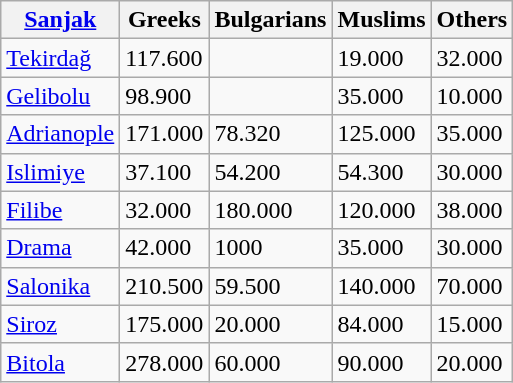<table class="wikitable sortable">
<tr>
<th><a href='#'>Sanjak</a></th>
<th>Greeks</th>
<th>Bulgarians</th>
<th>Muslims</th>
<th>Others</th>
</tr>
<tr>
<td><a href='#'>Tekirdağ</a></td>
<td>117.600</td>
<td></td>
<td>19.000</td>
<td>32.000</td>
</tr>
<tr>
<td><a href='#'>Gelibolu</a></td>
<td>98.900</td>
<td></td>
<td>35.000</td>
<td>10.000</td>
</tr>
<tr>
<td><a href='#'>Adrianople</a></td>
<td>171.000</td>
<td>78.320</td>
<td>125.000</td>
<td>35.000</td>
</tr>
<tr>
<td><a href='#'>Islimiye</a></td>
<td>37.100</td>
<td>54.200</td>
<td>54.300</td>
<td>30.000</td>
</tr>
<tr>
<td><a href='#'>Filibe</a></td>
<td>32.000</td>
<td>180.000</td>
<td>120.000</td>
<td>38.000</td>
</tr>
<tr>
<td><a href='#'>Drama</a></td>
<td>42.000</td>
<td>1000</td>
<td>35.000</td>
<td>30.000</td>
</tr>
<tr>
<td><a href='#'>Salonika</a></td>
<td>210.500</td>
<td>59.500</td>
<td>140.000</td>
<td>70.000</td>
</tr>
<tr>
<td><a href='#'>Siroz</a></td>
<td>175.000</td>
<td>20.000</td>
<td>84.000</td>
<td>15.000</td>
</tr>
<tr>
<td><a href='#'>Bitola</a></td>
<td>278.000</td>
<td>60.000</td>
<td>90.000</td>
<td>20.000</td>
</tr>
</table>
